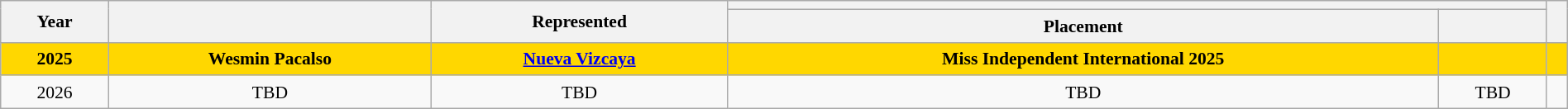<table class="wikitable" style="text-align:center; line-height:20px; font-size:90%; width:100%;">
<tr>
<th rowspan="2">Year</th>
<th rowspan="2"></th>
<th rowspan="2">Represented</th>
<th colspan="2"></th>
<th rowspan="2"></th>
</tr>
<tr>
<th>Placement</th>
<th></th>
</tr>
<tr style="background:gold;">
<td><strong>2025</strong></td>
<td><strong>Wesmin Pacalso</strong></td>
<td><a href='#'><strong>Nueva Vizcaya</strong></a></td>
<td><strong>Miss Independent International 2025</strong></td>
<td></td>
<td></td>
</tr>
<tr>
<td>2026</td>
<td>TBD</td>
<td>TBD</td>
<td>TBD</td>
<td>TBD</td>
<td></td>
</tr>
</table>
